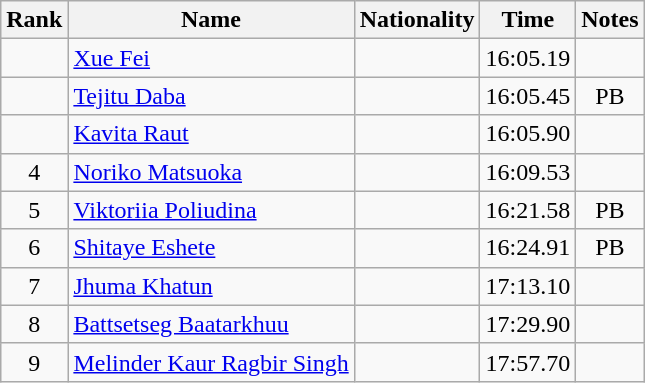<table class="wikitable sortable" style="text-align:center">
<tr>
<th>Rank</th>
<th>Name</th>
<th>Nationality</th>
<th>Time</th>
<th>Notes</th>
</tr>
<tr>
<td></td>
<td align=left><a href='#'>Xue Fei</a></td>
<td align=left></td>
<td>16:05.19</td>
<td></td>
</tr>
<tr>
<td></td>
<td align=left><a href='#'>Tejitu Daba</a></td>
<td align=left></td>
<td>16:05.45</td>
<td>PB</td>
</tr>
<tr>
<td></td>
<td align=left><a href='#'>Kavita Raut</a></td>
<td align=left></td>
<td>16:05.90</td>
<td></td>
</tr>
<tr>
<td>4</td>
<td align=left><a href='#'>Noriko Matsuoka</a></td>
<td align=left></td>
<td>16:09.53</td>
<td></td>
</tr>
<tr>
<td>5</td>
<td align=left><a href='#'>Viktoriia Poliudina</a></td>
<td align=left></td>
<td>16:21.58</td>
<td>PB</td>
</tr>
<tr>
<td>6</td>
<td align=left><a href='#'>Shitaye Eshete</a></td>
<td align=left></td>
<td>16:24.91</td>
<td>PB</td>
</tr>
<tr>
<td>7</td>
<td align=left><a href='#'>Jhuma Khatun</a></td>
<td align=left></td>
<td>17:13.10</td>
<td></td>
</tr>
<tr>
<td>8</td>
<td align=left><a href='#'>Battsetseg Baatarkhuu</a></td>
<td align=left></td>
<td>17:29.90</td>
<td></td>
</tr>
<tr>
<td>9</td>
<td align=left><a href='#'>Melinder Kaur Ragbir Singh</a></td>
<td align=left></td>
<td>17:57.70</td>
<td></td>
</tr>
</table>
